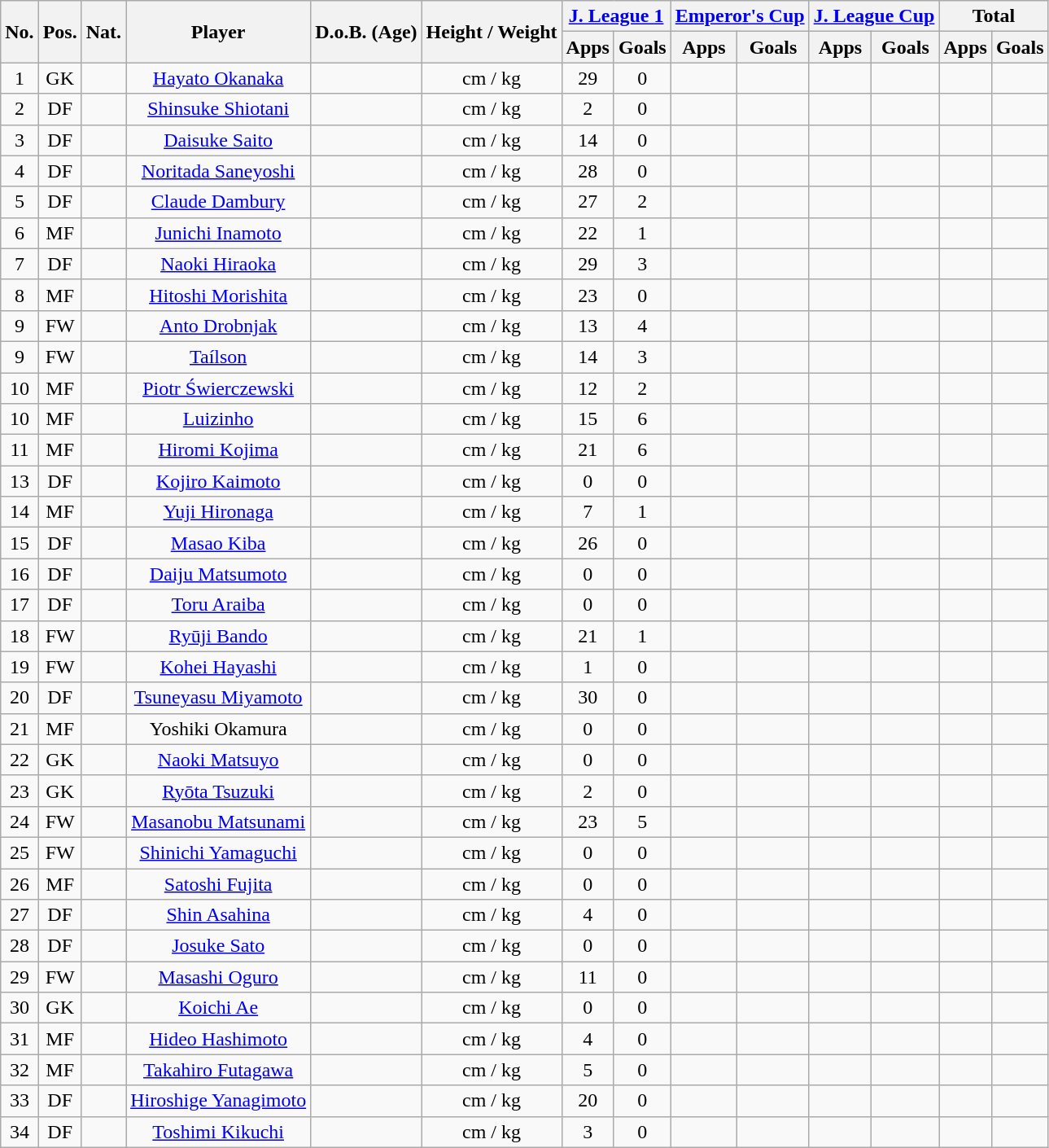<table class="wikitable" style="text-align:center;">
<tr>
<th rowspan="2">No.</th>
<th rowspan="2">Pos.</th>
<th rowspan="2">Nat.</th>
<th rowspan="2">Player</th>
<th rowspan="2">D.o.B. (Age)</th>
<th rowspan="2">Height / Weight</th>
<th colspan="2"><a href='#'>J. League 1</a></th>
<th colspan="2"><a href='#'>Emperor's Cup</a></th>
<th colspan="2"><a href='#'>J. League Cup</a></th>
<th colspan="2">Total</th>
</tr>
<tr>
<th>Apps</th>
<th>Goals</th>
<th>Apps</th>
<th>Goals</th>
<th>Apps</th>
<th>Goals</th>
<th>Apps</th>
<th>Goals</th>
</tr>
<tr>
<td>1</td>
<td>GK</td>
<td></td>
<td><a href='#'>Hayato Okanaka</a></td>
<td></td>
<td>cm / kg</td>
<td>29</td>
<td>0</td>
<td></td>
<td></td>
<td></td>
<td></td>
<td></td>
<td></td>
</tr>
<tr>
<td>2</td>
<td>DF</td>
<td></td>
<td><a href='#'>Shinsuke Shiotani</a></td>
<td></td>
<td>cm / kg</td>
<td>2</td>
<td>0</td>
<td></td>
<td></td>
<td></td>
<td></td>
<td></td>
<td></td>
</tr>
<tr>
<td>3</td>
<td>DF</td>
<td></td>
<td><a href='#'>Daisuke Saito</a></td>
<td></td>
<td>cm / kg</td>
<td>14</td>
<td>0</td>
<td></td>
<td></td>
<td></td>
<td></td>
<td></td>
<td></td>
</tr>
<tr>
<td>4</td>
<td>DF</td>
<td></td>
<td><a href='#'>Noritada Saneyoshi</a></td>
<td></td>
<td>cm / kg</td>
<td>28</td>
<td>0</td>
<td></td>
<td></td>
<td></td>
<td></td>
<td></td>
<td></td>
</tr>
<tr>
<td>5</td>
<td>DF</td>
<td></td>
<td><a href='#'>Claude Dambury</a></td>
<td></td>
<td>cm / kg</td>
<td>27</td>
<td>2</td>
<td></td>
<td></td>
<td></td>
<td></td>
<td></td>
<td></td>
</tr>
<tr>
<td>6</td>
<td>MF</td>
<td></td>
<td><a href='#'>Junichi Inamoto</a></td>
<td></td>
<td>cm / kg</td>
<td>22</td>
<td>1</td>
<td></td>
<td></td>
<td></td>
<td></td>
<td></td>
<td></td>
</tr>
<tr>
<td>7</td>
<td>DF</td>
<td></td>
<td><a href='#'>Naoki Hiraoka</a></td>
<td></td>
<td>cm / kg</td>
<td>29</td>
<td>3</td>
<td></td>
<td></td>
<td></td>
<td></td>
<td></td>
<td></td>
</tr>
<tr>
<td>8</td>
<td>MF</td>
<td></td>
<td><a href='#'>Hitoshi Morishita</a></td>
<td></td>
<td>cm / kg</td>
<td>23</td>
<td>0</td>
<td></td>
<td></td>
<td></td>
<td></td>
<td></td>
<td></td>
</tr>
<tr>
<td>9</td>
<td>FW</td>
<td></td>
<td><a href='#'>Anto Drobnjak</a></td>
<td></td>
<td>cm / kg</td>
<td>13</td>
<td>4</td>
<td></td>
<td></td>
<td></td>
<td></td>
<td></td>
<td></td>
</tr>
<tr>
<td>9</td>
<td>FW</td>
<td></td>
<td><a href='#'>Taílson</a></td>
<td></td>
<td>cm / kg</td>
<td>14</td>
<td>3</td>
<td></td>
<td></td>
<td></td>
<td></td>
<td></td>
<td></td>
</tr>
<tr>
<td>10</td>
<td>MF</td>
<td></td>
<td><a href='#'>Piotr Świerczewski</a></td>
<td></td>
<td>cm / kg</td>
<td>12</td>
<td>2</td>
<td></td>
<td></td>
<td></td>
<td></td>
<td></td>
<td></td>
</tr>
<tr>
<td>10</td>
<td>MF</td>
<td></td>
<td><a href='#'>Luizinho</a></td>
<td></td>
<td>cm / kg</td>
<td>15</td>
<td>6</td>
<td></td>
<td></td>
<td></td>
<td></td>
<td></td>
<td></td>
</tr>
<tr>
<td>11</td>
<td>MF</td>
<td></td>
<td><a href='#'>Hiromi Kojima</a></td>
<td></td>
<td>cm / kg</td>
<td>21</td>
<td>6</td>
<td></td>
<td></td>
<td></td>
<td></td>
<td></td>
<td></td>
</tr>
<tr>
<td>13</td>
<td>DF</td>
<td></td>
<td><a href='#'>Kojiro Kaimoto</a></td>
<td></td>
<td>cm / kg</td>
<td>0</td>
<td>0</td>
<td></td>
<td></td>
<td></td>
<td></td>
<td></td>
<td></td>
</tr>
<tr>
<td>14</td>
<td>MF</td>
<td></td>
<td><a href='#'>Yuji Hironaga</a></td>
<td></td>
<td>cm / kg</td>
<td>7</td>
<td>1</td>
<td></td>
<td></td>
<td></td>
<td></td>
<td></td>
<td></td>
</tr>
<tr>
<td>15</td>
<td>DF</td>
<td></td>
<td><a href='#'>Masao Kiba</a></td>
<td></td>
<td>cm / kg</td>
<td>26</td>
<td>0</td>
<td></td>
<td></td>
<td></td>
<td></td>
<td></td>
<td></td>
</tr>
<tr>
<td>16</td>
<td>DF</td>
<td></td>
<td><a href='#'>Daiju Matsumoto</a></td>
<td></td>
<td>cm / kg</td>
<td>0</td>
<td>0</td>
<td></td>
<td></td>
<td></td>
<td></td>
<td></td>
<td></td>
</tr>
<tr>
<td>17</td>
<td>DF</td>
<td></td>
<td><a href='#'>Toru Araiba</a></td>
<td></td>
<td>cm / kg</td>
<td>0</td>
<td>0</td>
<td></td>
<td></td>
<td></td>
<td></td>
<td></td>
<td></td>
</tr>
<tr>
<td>18</td>
<td>FW</td>
<td></td>
<td><a href='#'>Ryūji Bando</a></td>
<td></td>
<td>cm / kg</td>
<td>21</td>
<td>1</td>
<td></td>
<td></td>
<td></td>
<td></td>
<td></td>
<td></td>
</tr>
<tr>
<td>19</td>
<td>FW</td>
<td></td>
<td><a href='#'>Kohei Hayashi</a></td>
<td></td>
<td>cm / kg</td>
<td>1</td>
<td>0</td>
<td></td>
<td></td>
<td></td>
<td></td>
<td></td>
<td></td>
</tr>
<tr>
<td>20</td>
<td>DF</td>
<td></td>
<td><a href='#'>Tsuneyasu Miyamoto</a></td>
<td></td>
<td>cm / kg</td>
<td>30</td>
<td>0</td>
<td></td>
<td></td>
<td></td>
<td></td>
<td></td>
<td></td>
</tr>
<tr>
<td>21</td>
<td>MF</td>
<td></td>
<td>Yoshiki Okamura</td>
<td></td>
<td>cm / kg</td>
<td>0</td>
<td>0</td>
<td></td>
<td></td>
<td></td>
<td></td>
<td></td>
<td></td>
</tr>
<tr>
<td>22</td>
<td>GK</td>
<td></td>
<td><a href='#'>Naoki Matsuyo</a></td>
<td></td>
<td>cm / kg</td>
<td>0</td>
<td>0</td>
<td></td>
<td></td>
<td></td>
<td></td>
<td></td>
<td></td>
</tr>
<tr>
<td>23</td>
<td>GK</td>
<td></td>
<td><a href='#'>Ryōta Tsuzuki</a></td>
<td></td>
<td>cm / kg</td>
<td>2</td>
<td>0</td>
<td></td>
<td></td>
<td></td>
<td></td>
<td></td>
<td></td>
</tr>
<tr>
<td>24</td>
<td>FW</td>
<td></td>
<td><a href='#'>Masanobu Matsunami</a></td>
<td></td>
<td>cm / kg</td>
<td>23</td>
<td>5</td>
<td></td>
<td></td>
<td></td>
<td></td>
<td></td>
<td></td>
</tr>
<tr>
<td>25</td>
<td>FW</td>
<td></td>
<td><a href='#'>Shinichi Yamaguchi</a></td>
<td></td>
<td>cm / kg</td>
<td>0</td>
<td>0</td>
<td></td>
<td></td>
<td></td>
<td></td>
<td></td>
<td></td>
</tr>
<tr>
<td>26</td>
<td>MF</td>
<td></td>
<td><a href='#'>Satoshi Fujita</a></td>
<td></td>
<td>cm / kg</td>
<td>0</td>
<td>0</td>
<td></td>
<td></td>
<td></td>
<td></td>
<td></td>
<td></td>
</tr>
<tr>
<td>27</td>
<td>DF</td>
<td></td>
<td><a href='#'>Shin Asahina</a></td>
<td></td>
<td>cm / kg</td>
<td>4</td>
<td>0</td>
<td></td>
<td></td>
<td></td>
<td></td>
<td></td>
<td></td>
</tr>
<tr>
<td>28</td>
<td>DF</td>
<td></td>
<td><a href='#'>Josuke Sato</a></td>
<td></td>
<td>cm / kg</td>
<td>0</td>
<td>0</td>
<td></td>
<td></td>
<td></td>
<td></td>
<td></td>
<td></td>
</tr>
<tr>
<td>29</td>
<td>FW</td>
<td></td>
<td><a href='#'>Masashi Oguro</a></td>
<td></td>
<td>cm / kg</td>
<td>11</td>
<td>0</td>
<td></td>
<td></td>
<td></td>
<td></td>
<td></td>
<td></td>
</tr>
<tr>
<td>30</td>
<td>GK</td>
<td></td>
<td><a href='#'>Koichi Ae</a></td>
<td></td>
<td>cm / kg</td>
<td>0</td>
<td>0</td>
<td></td>
<td></td>
<td></td>
<td></td>
<td></td>
<td></td>
</tr>
<tr>
<td>31</td>
<td>MF</td>
<td></td>
<td><a href='#'>Hideo Hashimoto</a></td>
<td></td>
<td>cm / kg</td>
<td>4</td>
<td>0</td>
<td></td>
<td></td>
<td></td>
<td></td>
<td></td>
<td></td>
</tr>
<tr>
<td>32</td>
<td>MF</td>
<td></td>
<td><a href='#'>Takahiro Futagawa</a></td>
<td></td>
<td>cm / kg</td>
<td>5</td>
<td>0</td>
<td></td>
<td></td>
<td></td>
<td></td>
<td></td>
<td></td>
</tr>
<tr>
<td>33</td>
<td>DF</td>
<td></td>
<td><a href='#'>Hiroshige Yanagimoto</a></td>
<td></td>
<td>cm / kg</td>
<td>20</td>
<td>0</td>
<td></td>
<td></td>
<td></td>
<td></td>
<td></td>
<td></td>
</tr>
<tr>
<td>34</td>
<td>DF</td>
<td></td>
<td><a href='#'>Toshimi Kikuchi</a></td>
<td></td>
<td>cm / kg</td>
<td>3</td>
<td>0</td>
<td></td>
<td></td>
<td></td>
<td></td>
<td></td>
<td></td>
</tr>
</table>
